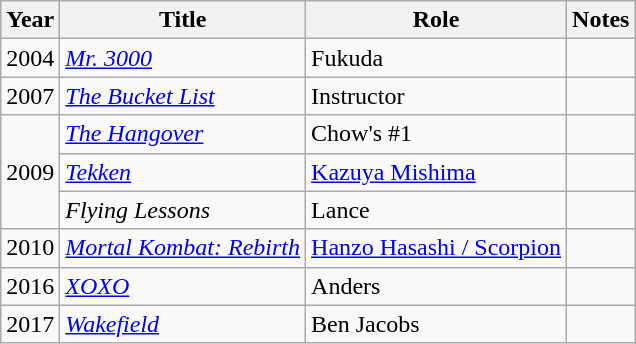<table class="wikitable sortable">
<tr>
<th>Year</th>
<th>Title</th>
<th>Role</th>
<th class="unsortable">Notes</th>
</tr>
<tr>
<td>2004</td>
<td><em><a href='#'>Mr. 3000</a></em></td>
<td>Fukuda</td>
<td></td>
</tr>
<tr>
<td>2007</td>
<td><em><a href='#'>The Bucket List</a></em></td>
<td>Instructor</td>
<td></td>
</tr>
<tr>
<td rowspan="3">2009</td>
<td><em><a href='#'>The Hangover</a></em></td>
<td>Chow's #1</td>
<td></td>
</tr>
<tr>
<td><em><a href='#'>Tekken</a></em></td>
<td><a href='#'>Kazuya Mishima</a></td>
<td></td>
</tr>
<tr>
<td><em>Flying Lessons</em></td>
<td>Lance</td>
<td></td>
</tr>
<tr>
<td>2010</td>
<td><em><a href='#'>Mortal Kombat: Rebirth</a></em></td>
<td><a href='#'>Hanzo Hasashi / Scorpion</a></td>
<td></td>
</tr>
<tr>
<td>2016</td>
<td><em><a href='#'>XOXO</a></em></td>
<td>Anders</td>
<td></td>
</tr>
<tr>
<td>2017</td>
<td><em><a href='#'>Wakefield</a></em></td>
<td>Ben Jacobs</td>
<td></td>
</tr>
</table>
